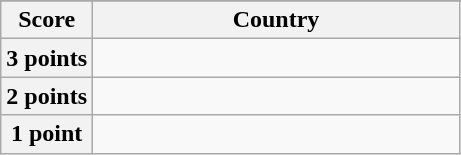<table class="wikitable">
<tr>
</tr>
<tr>
<th scope="col" width="20%">Score</th>
<th scope="col">Country</th>
</tr>
<tr>
<th scope="row">3 points</th>
<td></td>
</tr>
<tr>
<th scope="row">2 points</th>
<td></td>
</tr>
<tr>
<th scope="row">1 point</th>
<td></td>
</tr>
</table>
